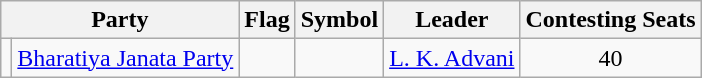<table class="wikitable" style="text-align:center">
<tr>
<th colspan="2">Party</th>
<th>Flag</th>
<th>Symbol</th>
<th>Leader</th>
<th>Contesting Seats</th>
</tr>
<tr>
<td></td>
<td><a href='#'>Bharatiya Janata Party</a></td>
<td></td>
<td></td>
<td><a href='#'>L. K. Advani</a></td>
<td>40</td>
</tr>
</table>
